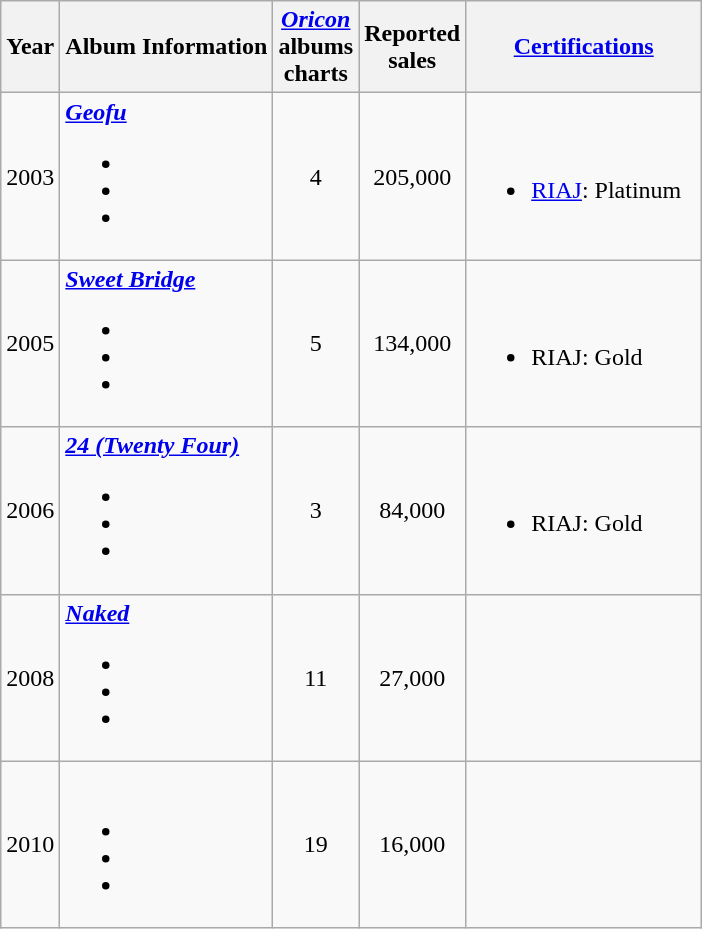<table class="wikitable">
<tr>
<th rowspan="1">Year</th>
<th rowspan="1">Album Information</th>
<th colspan="1"><em><a href='#'>Oricon</a></em><br>albums<br>charts<br></th>
<th colspan="1">Reported<br>sales<br></th>
<th width="150" rowspan="1"><a href='#'>Certifications</a><br></th>
</tr>
<tr>
<td align="center">2003</td>
<td><strong><em><a href='#'>Geofu</a></em></strong><br><ul><li></li><li></li><li></li></ul></td>
<td align="center">4</td>
<td align="center">205,000</td>
<td><br><ul><li><a href='#'>RIAJ</a>: Platinum</li></ul></td>
</tr>
<tr>
<td align="center">2005</td>
<td><strong><em><a href='#'>Sweet Bridge</a></em></strong><br><ul><li></li><li></li><li></li></ul></td>
<td align="center">5</td>
<td align="center">134,000</td>
<td><br><ul><li>RIAJ: Gold</li></ul></td>
</tr>
<tr>
<td align="center">2006</td>
<td><strong><em><a href='#'>24 (Twenty Four)</a></em></strong><br><ul><li></li><li></li><li></li></ul></td>
<td align="center">3</td>
<td align="center">84,000</td>
<td><br><ul><li>RIAJ: Gold</li></ul></td>
</tr>
<tr>
<td align="center">2008</td>
<td><strong><em><a href='#'>Naked</a></em></strong><br><ul><li></li><li></li><li></li></ul></td>
<td align="center">11</td>
<td align="center">27,000</td>
<td></td>
</tr>
<tr>
<td align="center">2010</td>
<td><br><ul><li></li><li></li><li></li></ul></td>
<td align="center">19</td>
<td align="center">16,000</td>
<td></td>
</tr>
</table>
